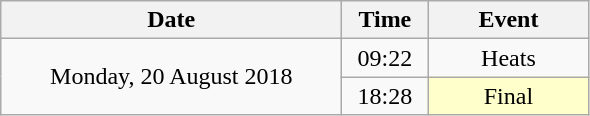<table class = "wikitable" style="text-align:center;">
<tr>
<th width=220>Date</th>
<th width=50>Time</th>
<th width=100>Event</th>
</tr>
<tr>
<td rowspan=2>Monday, 20 August 2018</td>
<td>09:22</td>
<td>Heats</td>
</tr>
<tr>
<td>18:28</td>
<td bgcolor=ffffcc>Final</td>
</tr>
</table>
